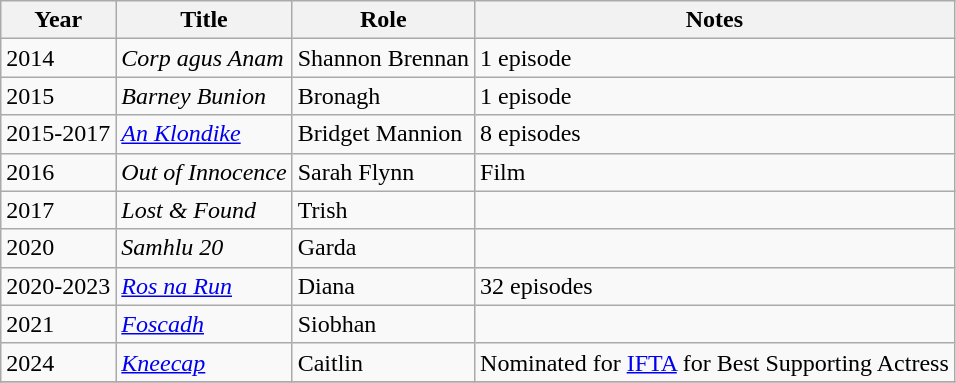<table class="wikitable sortable">
<tr>
<th>Year</th>
<th>Title</th>
<th>Role</th>
<th class="unsortable">Notes</th>
</tr>
<tr>
<td>2014</td>
<td><em>Corp agus Anam</em></td>
<td>Shannon Brennan</td>
<td>1 episode</td>
</tr>
<tr>
<td>2015</td>
<td><em>Barney Bunion</em></td>
<td>Bronagh</td>
<td>1 episode</td>
</tr>
<tr>
<td>2015-2017</td>
<td><em><a href='#'>An Klondike</a></em></td>
<td>Bridget Mannion</td>
<td>8 episodes</td>
</tr>
<tr>
<td>2016</td>
<td><em>Out of Innocence</em></td>
<td>Sarah Flynn</td>
<td>Film</td>
</tr>
<tr>
<td>2017</td>
<td><em>Lost & Found</em></td>
<td>Trish</td>
<td></td>
</tr>
<tr>
<td>2020</td>
<td><em>Samhlu 20</em></td>
<td>Garda</td>
<td></td>
</tr>
<tr>
<td>2020-2023</td>
<td><em><a href='#'>Ros na Run</a></em></td>
<td>Diana</td>
<td>32 episodes</td>
</tr>
<tr>
<td>2021</td>
<td><em><a href='#'>Foscadh</a></em></td>
<td>Siobhan</td>
<td></td>
</tr>
<tr>
<td>2024</td>
<td><em><a href='#'>Kneecap</a></em></td>
<td>Caitlin</td>
<td>Nominated for <a href='#'>IFTA</a> for Best Supporting Actress</td>
</tr>
<tr>
</tr>
</table>
